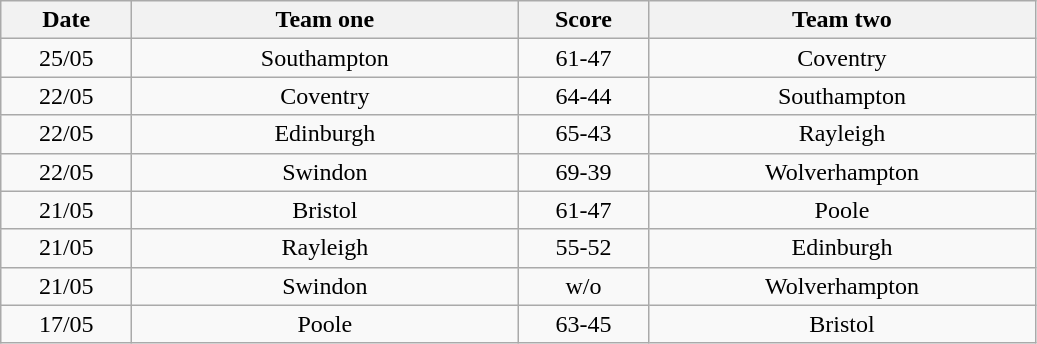<table class="wikitable" style="text-align: center">
<tr>
<th width=80>Date</th>
<th width=250>Team one</th>
<th width=80>Score</th>
<th width=250>Team two</th>
</tr>
<tr>
<td>25/05</td>
<td>Southampton</td>
<td>61-47</td>
<td>Coventry</td>
</tr>
<tr>
<td>22/05</td>
<td>Coventry</td>
<td>64-44</td>
<td>Southampton</td>
</tr>
<tr>
<td>22/05</td>
<td>Edinburgh</td>
<td>65-43</td>
<td>Rayleigh</td>
</tr>
<tr>
<td>22/05</td>
<td>Swindon</td>
<td>69-39</td>
<td>Wolverhampton</td>
</tr>
<tr>
<td>21/05</td>
<td>Bristol</td>
<td>61-47</td>
<td>Poole</td>
</tr>
<tr>
<td>21/05</td>
<td>Rayleigh</td>
<td>55-52</td>
<td>Edinburgh</td>
</tr>
<tr>
<td>21/05</td>
<td>Swindon</td>
<td>w/o</td>
<td>Wolverhampton</td>
</tr>
<tr>
<td>17/05</td>
<td>Poole</td>
<td>63-45</td>
<td>Bristol</td>
</tr>
</table>
